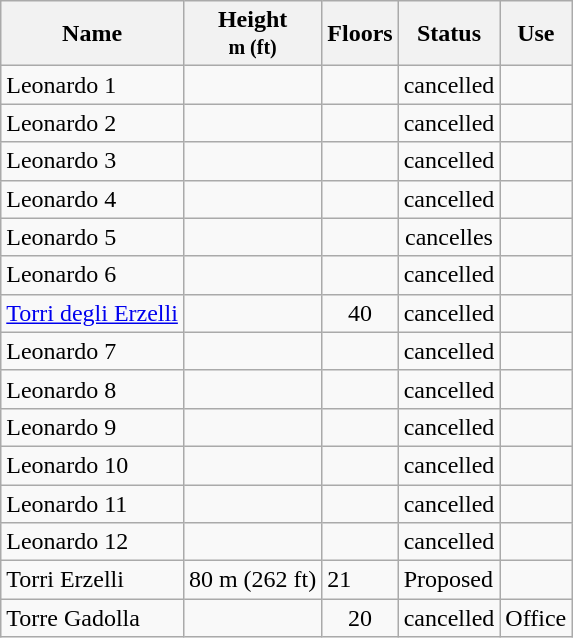<table class="wikitable sortable">
<tr>
<th>Name</th>
<th>Height<br><small>m (ft)</small></th>
<th>Floors</th>
<th>Status</th>
<th>Use</th>
</tr>
<tr>
<td>Leonardo 1 </td>
<td align="center"></td>
<td align="center"></td>
<td align="center">cancelled</td>
<td></td>
</tr>
<tr>
<td>Leonardo 2 </td>
<td align="center"></td>
<td align="center"></td>
<td align="center">cancelled</td>
<td></td>
</tr>
<tr>
<td>Leonardo 3 </td>
<td align="center"></td>
<td align="center"></td>
<td align="center">cancelled</td>
<td></td>
</tr>
<tr>
<td>Leonardo 4 </td>
<td align="center"></td>
<td align="center"></td>
<td align="center">cancelled</td>
<td></td>
</tr>
<tr>
<td>Leonardo 5 </td>
<td align="center"></td>
<td align="center"></td>
<td align="center">cancelles</td>
<td></td>
</tr>
<tr>
<td>Leonardo 6 </td>
<td align="center"></td>
<td align="center"></td>
<td align="center">cancelled</td>
<td></td>
</tr>
<tr>
<td><a href='#'>Torri degli Erzelli</a> </td>
<td align="center"></td>
<td align="center">40</td>
<td align="center">cancelled</td>
<td></td>
</tr>
<tr>
<td>Leonardo 7 </td>
<td align="center"></td>
<td align="center"></td>
<td align="center">cancelled</td>
<td></td>
</tr>
<tr>
<td>Leonardo 8 </td>
<td align="center"></td>
<td align="center"></td>
<td align="center">cancelled</td>
<td></td>
</tr>
<tr>
<td>Leonardo 9 </td>
<td align="center"></td>
<td align="center"></td>
<td align="center">cancelled</td>
<td></td>
</tr>
<tr>
<td>Leonardo 10 </td>
<td align="center"></td>
<td align="center"></td>
<td align="center">cancelled</td>
<td></td>
</tr>
<tr>
<td>Leonardo 11 </td>
<td align="center"></td>
<td align="center"></td>
<td align="center">cancelled</td>
<td></td>
</tr>
<tr>
<td>Leonardo 12 </td>
<td align="center"></td>
<td align="center"></td>
<td align="center">cancelled</td>
<td></td>
</tr>
<tr>
<td>Torri Erzelli</td>
<td>80 m (262 ft)</td>
<td>21</td>
<td>Proposed</td>
<td></td>
</tr>
<tr>
<td>Torre Gadolla </td>
<td align="center"></td>
<td align="center">20</td>
<td align="center">cancelled</td>
<td>Office</td>
</tr>
</table>
